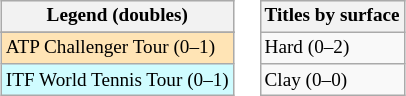<table>
<tr valign=top>
<td><br><table class="wikitable sortable"  style=font-size:80%>
<tr>
<th>Legend (doubles)</th>
</tr>
<tr bgcolor=e5d1cb>
</tr>
<tr bgcolor=moccasin>
<td>ATP Challenger Tour (0–1)</td>
</tr>
<tr bgcolor=cffcff>
<td>ITF World Tennis Tour (0–1)</td>
</tr>
</table>
</td>
<td><br><table class="wikitable sortable"  style=font-size:80%>
<tr>
<th>Titles by surface</th>
</tr>
<tr>
<td>Hard (0–2)</td>
</tr>
<tr>
<td>Clay (0–0)</td>
</tr>
</table>
</td>
</tr>
</table>
